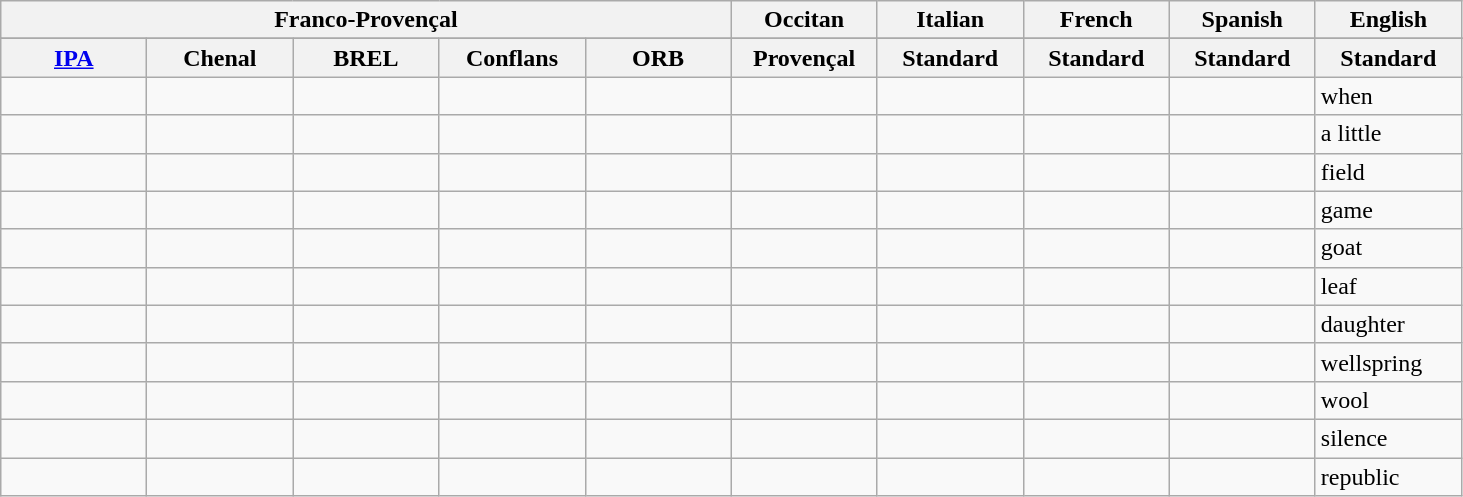<table class="wikitable">
<tr style="background:#f9f9f9;">
<th colspan="5" style="width:90px;">Franco-Provençal</th>
<th style="width:90px;">Occitan</th>
<th style="width:90px;">Italian</th>
<th style="width:90px;">French</th>
<th style="width:90px;">Spanish</th>
<th style="width:90px;">English</th>
</tr>
<tr>
</tr>
<tr style="background:#f9f9f9;">
<th style="width:90px;"><a href='#'>IPA</a></th>
<th style="width:90px;"><abbr>Chenal</abbr></th>
<th style="width:90px;"><abbr>BREL</abbr></th>
<th style="width:90px;"><abbr>Conflans</abbr></th>
<th style="width:90px;"><abbr>ORB</abbr></th>
<th style="width:90px;">Provençal</th>
<th style="width:90px;">Standard</th>
<th style="width:90px;">Standard</th>
<th style="width:90px;">Standard</th>
<th style="width:90px;">Standard</th>
</tr>
<tr>
<td></td>
<td></td>
<td></td>
<td></td>
<td></td>
<td></td>
<td></td>
<td></td>
<td></td>
<td>when</td>
</tr>
<tr>
<td></td>
<td></td>
<td></td>
<td></td>
<td></td>
<td></td>
<td></td>
<td></td>
<td></td>
<td>a little</td>
</tr>
<tr>
<td></td>
<td></td>
<td></td>
<td></td>
<td></td>
<td></td>
<td></td>
<td></td>
<td></td>
<td>field</td>
</tr>
<tr>
<td></td>
<td></td>
<td></td>
<td></td>
<td></td>
<td></td>
<td></td>
<td></td>
<td></td>
<td>game</td>
</tr>
<tr>
<td></td>
<td></td>
<td></td>
<td></td>
<td></td>
<td></td>
<td></td>
<td></td>
<td></td>
<td>goat</td>
</tr>
<tr>
<td></td>
<td></td>
<td></td>
<td></td>
<td></td>
<td></td>
<td></td>
<td></td>
<td></td>
<td>leaf</td>
</tr>
<tr>
<td></td>
<td></td>
<td></td>
<td></td>
<td></td>
<td></td>
<td></td>
<td></td>
<td></td>
<td>daughter</td>
</tr>
<tr>
<td></td>
<td></td>
<td></td>
<td></td>
<td></td>
<td></td>
<td></td>
<td></td>
<td></td>
<td>wellspring</td>
</tr>
<tr>
<td></td>
<td></td>
<td></td>
<td></td>
<td></td>
<td></td>
<td></td>
<td></td>
<td></td>
<td>wool</td>
</tr>
<tr>
<td></td>
<td></td>
<td></td>
<td></td>
<td></td>
<td></td>
<td></td>
<td></td>
<td></td>
<td>silence</td>
</tr>
<tr>
<td></td>
<td></td>
<td></td>
<td></td>
<td></td>
<td></td>
<td></td>
<td></td>
<td></td>
<td>republic</td>
</tr>
</table>
